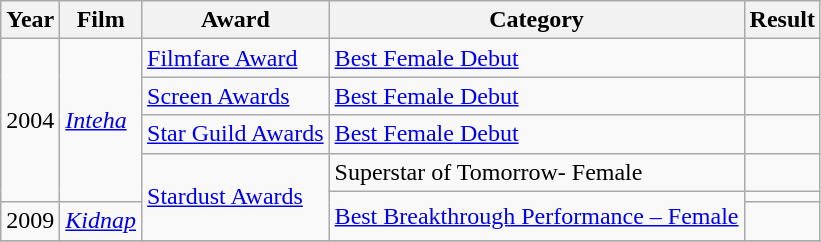<table class="wikitable sortable plainrowheaders">
<tr>
<th>Year</th>
<th>Film</th>
<th>Award</th>
<th>Category</th>
<th>Result</th>
</tr>
<tr>
<td rowspan="5">2004</td>
<td rowspan="5"><em><a href='#'>Inteha</a></em></td>
<td><a href='#'>Filmfare Award</a></td>
<td><a href='#'>Best Female Debut</a></td>
<td></td>
</tr>
<tr>
<td><a href='#'>Screen Awards</a></td>
<td><a href='#'>Best Female Debut</a></td>
<td></td>
</tr>
<tr>
<td><a href='#'>Star Guild Awards</a></td>
<td><a href='#'>Best Female Debut</a></td>
<td></td>
</tr>
<tr>
<td rowspan="3"><a href='#'>Stardust Awards</a></td>
<td>Superstar of Tomorrow- Female</td>
<td></td>
</tr>
<tr>
<td rowspan="2"><a href='#'>Best Breakthrough Performance – Female</a></td>
<td></td>
</tr>
<tr>
<td>2009</td>
<td><em><a href='#'>Kidnap</a></em></td>
<td></td>
</tr>
<tr>
</tr>
</table>
